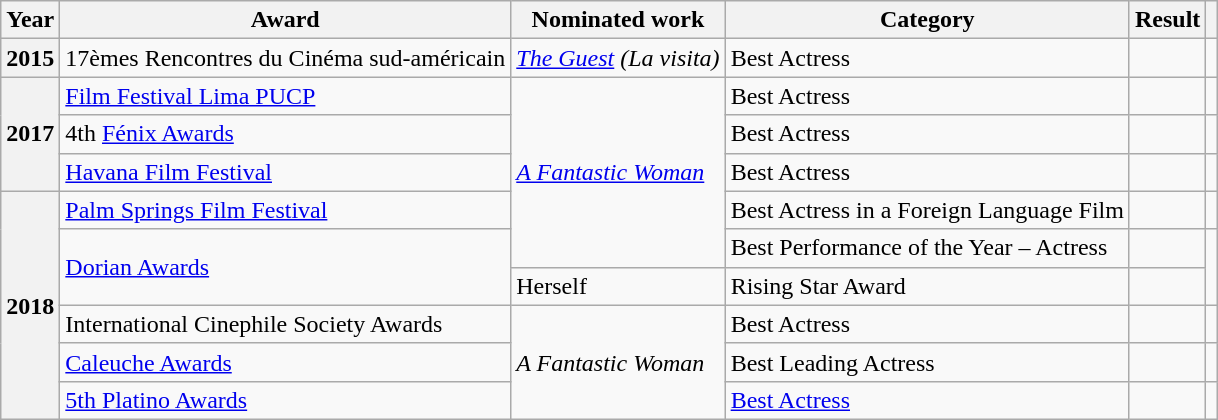<table class="wikitable plainrowheaders sortable">
<tr>
<th scope="col">Year</th>
<th scope="col">Award</th>
<th scope="col">Nominated work</th>
<th scope="col">Category</th>
<th scope="col" class="unsortable">Result</th>
<th scope="col" class="unsortable"></th>
</tr>
<tr>
<th scope="row">2015</th>
<td>17èmes Rencontres du Cinéma sud-américain</td>
<td><em><a href='#'>The Guest</a> (La visita)</em></td>
<td>Best Actress</td>
<td></td>
<td style="text-align:center;"></td>
</tr>
<tr>
<th scope="row" rowspan=3>2017</th>
<td><a href='#'>Film Festival Lima PUCP</a></td>
<td rowspan=5><em><a href='#'>A Fantastic Woman</a></em></td>
<td>Best Actress</td>
<td></td>
<td style="text-align:center;"></td>
</tr>
<tr>
<td>4th <a href='#'>Fénix Awards</a></td>
<td>Best Actress</td>
<td></td>
<td align=center></td>
</tr>
<tr>
<td><a href='#'>Havana Film Festival</a></td>
<td>Best Actress</td>
<td></td>
<td align=center></td>
</tr>
<tr>
<th scope="row" rowspan=6>2018</th>
<td><a href='#'>Palm Springs Film Festival</a></td>
<td>Best Actress in a Foreign Language Film</td>
<td></td>
<td style="text-align:center;"></td>
</tr>
<tr>
<td rowspan=2><a href='#'>Dorian Awards</a></td>
<td>Best Performance of the Year – Actress</td>
<td></td>
<td rowspan="2" style="text-align:center;"></td>
</tr>
<tr>
<td>Herself</td>
<td>Rising Star Award</td>
<td></td>
</tr>
<tr>
<td>International Cinephile Society Awards</td>
<td rowspan=3><em>A Fantastic Woman</em></td>
<td>Best Actress</td>
<td></td>
<td style="text-align:center;"></td>
</tr>
<tr>
<td><a href='#'>Caleuche Awards</a></td>
<td>Best Leading Actress</td>
<td></td>
<td style="text-align:center;"></td>
</tr>
<tr>
<td><a href='#'>5th Platino Awards</a></td>
<td><a href='#'>Best Actress</a></td>
<td></td>
<td align=center></td>
</tr>
</table>
